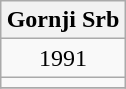<table class="wikitable" style="margin: 0.5em auto; text-align: center;">
<tr>
<th colspan="1">Gornji Srb</th>
</tr>
<tr>
<td>1991</td>
</tr>
<tr>
<td></td>
</tr>
<tr>
</tr>
</table>
